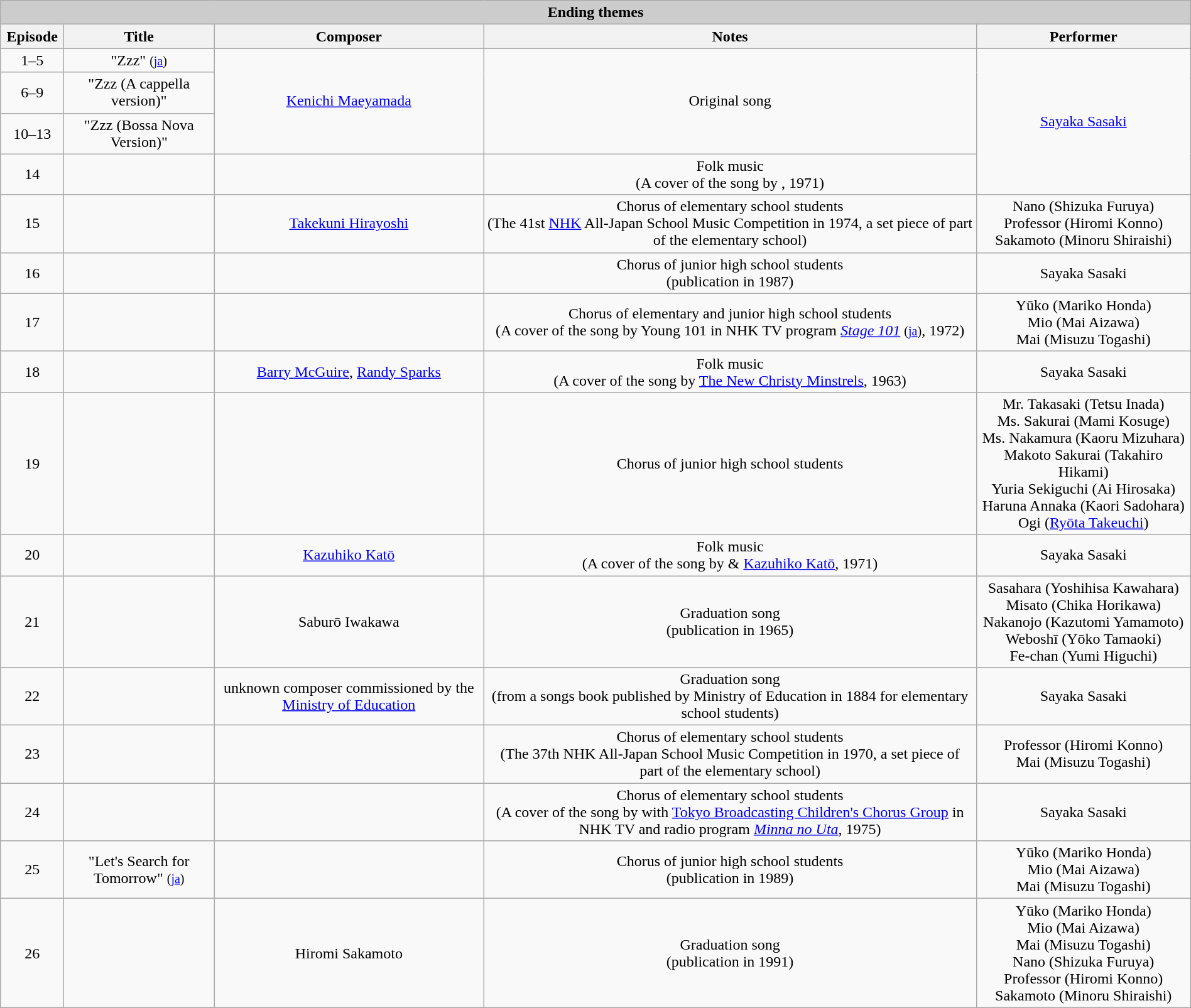<table class="collapsible wikitable collapsed" style="width: 100%; border: #999 solid 1px; text-align: center; margin-bottom: 0;">
<tr>
<th colspan="5" style="background: #ccc;">Ending themes</th>
</tr>
<tr>
<th style="width: 60px;">Episode</th>
<th>Title</th>
<th>Composer</th>
<th>Notes</th>
<th style="width: 220px;">Performer</th>
</tr>
<tr>
<td>1–5</td>
<td>"Zzz" <small>(<a href='#'>ja</a>)</small></td>
<td rowspan="3"><a href='#'>Kenichi Maeyamada</a></td>
<td rowspan="3">Original song</td>
<td rowspan="4"><a href='#'>Sayaka Sasaki</a></td>
</tr>
<tr>
<td>6–9</td>
<td>"Zzz (A cappella version)"</td>
</tr>
<tr>
<td>10–13</td>
<td>"Zzz (Bossa Nova Version)"</td>
</tr>
<tr>
<td>14</td>
<td></td>
<td></td>
<td>Folk music<br>(A cover of the song by , 1971)</td>
</tr>
<tr>
<td>15</td>
<td></td>
<td><a href='#'>Takekuni Hirayoshi</a></td>
<td>Chorus of elementary school students<br>(The 41st <a href='#'>NHK</a> All-Japan School Music Competition in 1974, a set piece of part of the elementary school)</td>
<td>Nano (Shizuka Furuya)<br>Professor (Hiromi Konno)<br>Sakamoto (Minoru Shiraishi)</td>
</tr>
<tr>
<td>16</td>
<td></td>
<td></td>
<td>Chorus of junior high school students<br>(publication in 1987)</td>
<td>Sayaka Sasaki</td>
</tr>
<tr>
<td>17</td>
<td></td>
<td></td>
<td>Chorus of elementary and junior high school students<br>(A cover of the song by Young 101 in NHK TV program <em><a href='#'>Stage 101</a></em> <small>(<a href='#'>ja</a>)</small>, 1972)</td>
<td>Yūko (Mariko Honda)<br>Mio (Mai Aizawa)<br>Mai (Misuzu Togashi)</td>
</tr>
<tr>
<td>18</td>
<td></td>
<td><a href='#'>Barry McGuire</a>, <a href='#'>Randy Sparks</a></td>
<td>Folk music<br>(A cover of the song by <a href='#'>The New Christy Minstrels</a>, 1963)</td>
<td>Sayaka Sasaki</td>
</tr>
<tr>
<td>19</td>
<td></td>
<td></td>
<td>Chorus of junior high school students</td>
<td>Mr. Takasaki (Tetsu Inada)<br>Ms. Sakurai (Mami Kosuge)<br>Ms. Nakamura (Kaoru Mizuhara)<br>Makoto Sakurai (Takahiro Hikami)<br>Yuria Sekiguchi (Ai Hirosaka)<br>Haruna Annaka (Kaori Sadohara)<br>Ogi (<a href='#'>Ryōta Takeuchi</a>)</td>
</tr>
<tr>
<td>20</td>
<td></td>
<td><a href='#'>Kazuhiko Katō</a></td>
<td>Folk music<br>(A cover of the song by  & <a href='#'>Kazuhiko Katō</a>, 1971)</td>
<td>Sayaka Sasaki</td>
</tr>
<tr>
<td>21</td>
<td></td>
<td>Saburō Iwakawa</td>
<td>Graduation song<br>(publication in 1965)</td>
<td>Sasahara (Yoshihisa Kawahara)<br>Misato (Chika Horikawa)<br>Nakanojo (Kazutomi Yamamoto)<br>Weboshī (Yōko Tamaoki)<br>Fe-chan (Yumi Higuchi)</td>
</tr>
<tr>
<td>22</td>
<td></td>
<td>unknown composer commissioned by the <a href='#'>Ministry of Education</a></td>
<td>Graduation song<br>(from a songs book published by Ministry of Education in 1884 for elementary school students)</td>
<td>Sayaka Sasaki</td>
</tr>
<tr>
<td>23</td>
<td></td>
<td></td>
<td>Chorus of elementary school students<br>(The 37th NHK All-Japan School Music Competition in 1970, a set piece of part of the elementary school)</td>
<td>Professor (Hiromi Konno)<br>Mai (Misuzu Togashi)</td>
</tr>
<tr>
<td>24</td>
<td></td>
<td></td>
<td>Chorus of elementary school students<br>(A cover of the song by  with <a href='#'>Tokyo Broadcasting Children's Chorus Group</a> in NHK TV and radio program <em><a href='#'>Minna no Uta</a></em>, 1975)</td>
<td>Sayaka Sasaki</td>
</tr>
<tr>
<td>25</td>
<td>"Let's Search for Tomorrow" <small>(<a href='#'>ja</a>)</small></td>
<td></td>
<td>Chorus of junior high school students<br>(publication in 1989)</td>
<td>Yūko (Mariko Honda)<br>Mio (Mai Aizawa)<br>Mai (Misuzu Togashi)</td>
</tr>
<tr>
<td>26</td>
<td></td>
<td>Hiromi Sakamoto</td>
<td>Graduation song<br>(publication in 1991)</td>
<td>Yūko (Mariko Honda)<br>Mio (Mai Aizawa)<br>Mai (Misuzu Togashi)<br>Nano (Shizuka Furuya)<br>Professor (Hiromi Konno)<br>Sakamoto (Minoru Shiraishi)</td>
</tr>
</table>
